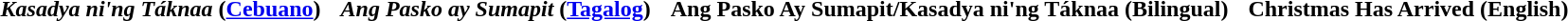<table cellpadding=6 style="margin:1em auto;">
<tr>
<th><em>Kasadya ni'ng Táknaa</em> (<a href='#'>Cebuano</a>)<br></th>
<th><em>Ang Pasko ay Sumapit</em> (<a href='#'>Tagalog</a>)</th>
<th>Ang Pasko Ay Sumapit/Kasadya ni'ng Táknaa (Bilingual)<br></th>
<th>Christmas Has Arrived (English)<br></th>
</tr>
<tr style="vertical-align:top; white-space:nowrap;">
<td></td>
<td></td>
<td></td>
<td></td>
</tr>
</table>
